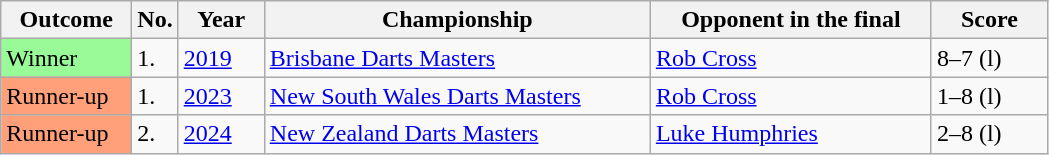<table class=" sortable wikitable">
<tr>
<th style="width:80px;">Outcome</th>
<th style="width:20px;">No.</th>
<th style="width:50px;">Year</th>
<th style="width:250px;">Championship</th>
<th style="width:180px;">Opponent in the final</th>
<th style="width:70px;">Score</th>
</tr>
<tr>
<td style="background:#98FB98">Winner</td>
<td>1.</td>
<td><a href='#'>2019</a></td>
<td><a href='#'>Brisbane Darts Masters</a></td>
<td> <a href='#'>Rob Cross</a></td>
<td>8–7 (l)</td>
</tr>
<tr>
<td style="background:#ffa07a">Runner-up</td>
<td>1.</td>
<td><a href='#'>2023</a></td>
<td><a href='#'>New South Wales Darts Masters</a></td>
<td> <a href='#'>Rob Cross</a></td>
<td>1–8 (l)</td>
</tr>
<tr>
<td style="background:#ffa07a">Runner-up</td>
<td>2.</td>
<td><a href='#'>2024</a></td>
<td><a href='#'>New Zealand Darts Masters</a></td>
<td> <a href='#'>Luke Humphries</a></td>
<td>2–8 (l)</td>
</tr>
</table>
